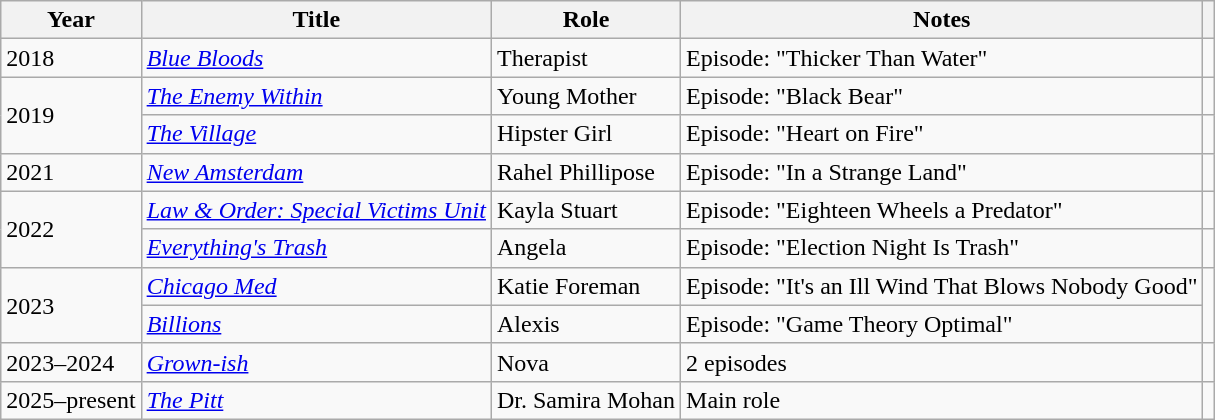<table class="wikitable plainrowheaders sortable">
<tr>
<th>Year</th>
<th>Title</th>
<th>Role</th>
<th class="unsortable">Notes</th>
<th class="unsortable"></th>
</tr>
<tr>
<td>2018</td>
<td><em><a href='#'>Blue Bloods</a></em></td>
<td>Therapist</td>
<td>Episode: "Thicker Than Water"</td>
<td></td>
</tr>
<tr>
<td rowspan="2">2019</td>
<td><em><a href='#'>The Enemy Within</a></em></td>
<td>Young Mother</td>
<td>Episode: "Black Bear"</td>
<td></td>
</tr>
<tr>
<td><em><a href='#'>The Village</a></em></td>
<td>Hipster Girl</td>
<td>Episode: "Heart on Fire"</td>
<td></td>
</tr>
<tr>
<td>2021</td>
<td><em><a href='#'>New Amsterdam</a></em></td>
<td>Rahel Phillipose</td>
<td>Episode: "In a Strange Land"</td>
<td></td>
</tr>
<tr>
<td rowspan="2">2022</td>
<td><em><a href='#'>Law & Order: Special Victims Unit</a></em></td>
<td>Kayla Stuart</td>
<td>Episode: "Eighteen Wheels a Predator"</td>
<td></td>
</tr>
<tr>
<td><em><a href='#'>Everything's Trash</a></em></td>
<td>Angela</td>
<td>Episode: "Election Night Is Trash"</td>
<td></td>
</tr>
<tr>
<td rowspan="2">2023</td>
<td><em><a href='#'>Chicago Med</a></em></td>
<td>Katie Foreman</td>
<td>Episode: "It's an Ill Wind That Blows Nobody Good"</td>
<td rowspan="2"></td>
</tr>
<tr>
<td><em><a href='#'>Billions</a></em></td>
<td>Alexis</td>
<td>Episode: "Game Theory Optimal"</td>
</tr>
<tr>
<td>2023–2024</td>
<td><em><a href='#'>Grown-ish</a></em></td>
<td>Nova</td>
<td>2 episodes</td>
<td></td>
</tr>
<tr>
<td>2025–present</td>
<td><em><a href='#'>The Pitt</a></em></td>
<td>Dr. Samira Mohan</td>
<td>Main role</td>
<td></td>
</tr>
</table>
